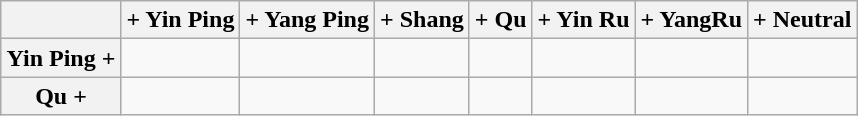<table class="wikitable" style="text-align:center; margin:1em auto 1em auto">
<tr>
<th></th>
<th>+  Yin Ping</th>
<th>+  Yang Ping</th>
<th>+  Shang</th>
<th>+  Qu</th>
<th>+  Yin Ru</th>
<th>+  YangRu</th>
<th>+ Neutral</th>
</tr>
<tr>
<th> Yin Ping +</th>
<td></td>
<td><span></span></td>
<td><span></span></td>
<td><span></span></td>
<td><span></span></td>
<td></td>
<td><span></span></td>
</tr>
<tr>
<th> Qu +</th>
<td></td>
<td><span></span></td>
<td><span></span></td>
<td><span></span></td>
<td><span></span></td>
<td></td>
<td><span></span></td>
</tr>
</table>
